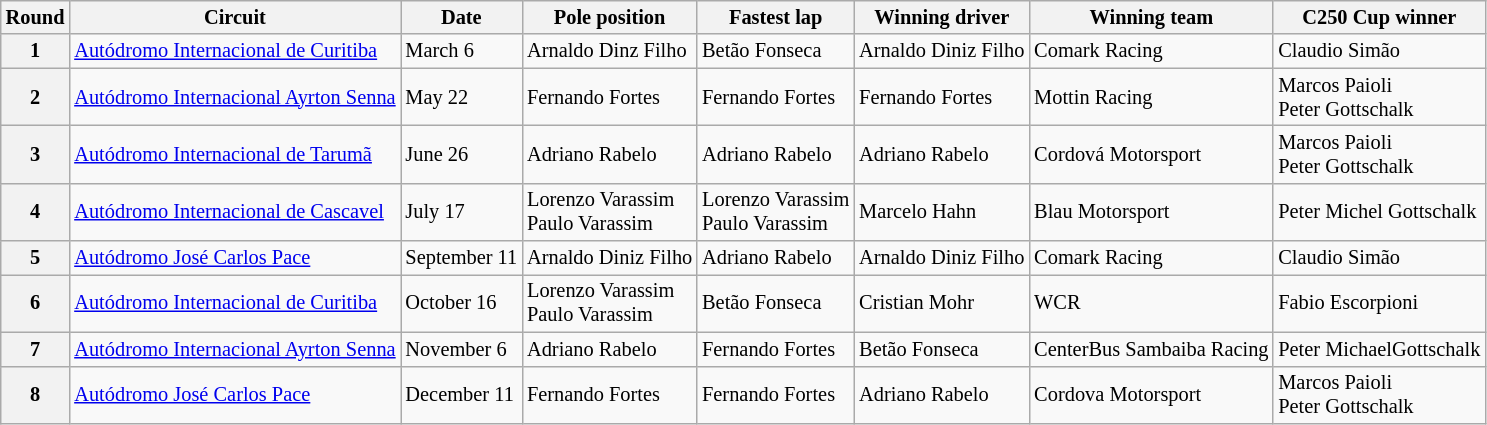<table class="wikitable" style="font-size: 85%;">
<tr>
<th>Round</th>
<th>Circuit</th>
<th>Date</th>
<th>Pole position</th>
<th>Fastest lap</th>
<th>Winning driver</th>
<th>Winning team</th>
<th>C250 Cup winner</th>
</tr>
<tr>
<th>1</th>
<td><a href='#'>Autódromo Internacional de Curitiba</a></td>
<td>March 6</td>
<td>Arnaldo Dinz Filho</td>
<td>Betão Fonseca</td>
<td>Arnaldo Diniz Filho</td>
<td>Comark Racing</td>
<td>Claudio Simão</td>
</tr>
<tr>
<th>2</th>
<td><a href='#'>Autódromo Internacional Ayrton Senna</a></td>
<td>May 22</td>
<td>Fernando Fortes</td>
<td>Fernando Fortes</td>
<td>Fernando Fortes</td>
<td>Mottin Racing</td>
<td>Marcos Paioli<br>Peter Gottschalk</td>
</tr>
<tr>
<th>3</th>
<td><a href='#'>Autódromo Internacional de Tarumã</a></td>
<td>June 26</td>
<td>Adriano Rabelo</td>
<td>Adriano Rabelo</td>
<td>Adriano Rabelo</td>
<td>Cordová Motorsport</td>
<td>Marcos Paioli<br>Peter Gottschalk</td>
</tr>
<tr>
<th>4</th>
<td><a href='#'>Autódromo Internacional de Cascavel</a></td>
<td>July 17</td>
<td>Lorenzo Varassim<br>Paulo Varassim</td>
<td>Lorenzo Varassim<br>Paulo Varassim</td>
<td>Marcelo Hahn</td>
<td>Blau Motorsport</td>
<td>Peter Michel Gottschalk</td>
</tr>
<tr>
<th>5</th>
<td><a href='#'>Autódromo José Carlos Pace</a></td>
<td>September 11</td>
<td>Arnaldo Diniz Filho</td>
<td>Adriano Rabelo</td>
<td>Arnaldo Diniz Filho</td>
<td>Comark Racing</td>
<td>Claudio Simão</td>
</tr>
<tr>
<th>6</th>
<td><a href='#'>Autódromo Internacional de Curitiba</a></td>
<td>October 16</td>
<td>Lorenzo Varassim<br>Paulo Varassim</td>
<td>Betão Fonseca</td>
<td>Cristian Mohr</td>
<td>WCR</td>
<td>Fabio Escorpioni</td>
</tr>
<tr>
<th>7</th>
<td><a href='#'>Autódromo Internacional Ayrton Senna</a></td>
<td>November 6</td>
<td>Adriano Rabelo</td>
<td>Fernando Fortes</td>
<td>Betão Fonseca</td>
<td>CenterBus Sambaiba Racing</td>
<td>Peter MichaelGottschalk</td>
</tr>
<tr>
<th>8</th>
<td><a href='#'>Autódromo José Carlos Pace</a></td>
<td>December 11</td>
<td>Fernando Fortes</td>
<td>Fernando Fortes</td>
<td>Adriano Rabelo</td>
<td>Cordova Motorsport</td>
<td>Marcos Paioli<br>Peter Gottschalk</td>
</tr>
</table>
